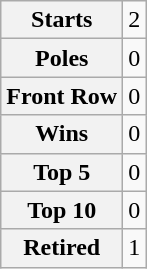<table class="wikitable" style="text-align:center">
<tr>
<th>Starts</th>
<td>2</td>
</tr>
<tr>
<th>Poles</th>
<td>0</td>
</tr>
<tr>
<th>Front Row</th>
<td>0</td>
</tr>
<tr>
<th>Wins</th>
<td>0</td>
</tr>
<tr>
<th>Top 5</th>
<td>0</td>
</tr>
<tr>
<th>Top 10</th>
<td>0</td>
</tr>
<tr>
<th>Retired</th>
<td>1</td>
</tr>
</table>
